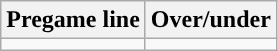<table class="wikitable">
<tr align="center">
<th>Pregame line</th>
<th>Over/under</th>
</tr>
<tr align="center">
<td></td>
<td></td>
</tr>
</table>
